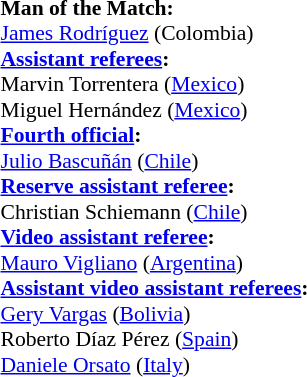<table style="width:100%; font-size:90%;">
<tr>
<td><br><strong>Man of the Match:</strong>
<br><a href='#'>James Rodríguez</a> (Colombia)<br><strong><a href='#'>Assistant referees</a>:</strong>
<br>Marvin Torrentera (<a href='#'>Mexico</a>)
<br>Miguel Hernández (<a href='#'>Mexico</a>)
<br><strong><a href='#'>Fourth official</a>:</strong>
<br><a href='#'>Julio Bascuñán</a> (<a href='#'>Chile</a>)
<br><strong><a href='#'>Reserve assistant referee</a>:</strong>
<br>Christian Schiemann (<a href='#'>Chile</a>)
<br><strong><a href='#'>Video assistant referee</a>:</strong>
<br><a href='#'>Mauro Vigliano</a> (<a href='#'>Argentina</a>)
<br><strong><a href='#'>Assistant video assistant referees</a>:</strong>
<br><a href='#'>Gery Vargas</a> (<a href='#'>Bolivia</a>)
<br>Roberto Díaz Pérez (<a href='#'>Spain</a>)
<br><a href='#'>Daniele Orsato</a> (<a href='#'>Italy</a>)</td>
</tr>
</table>
